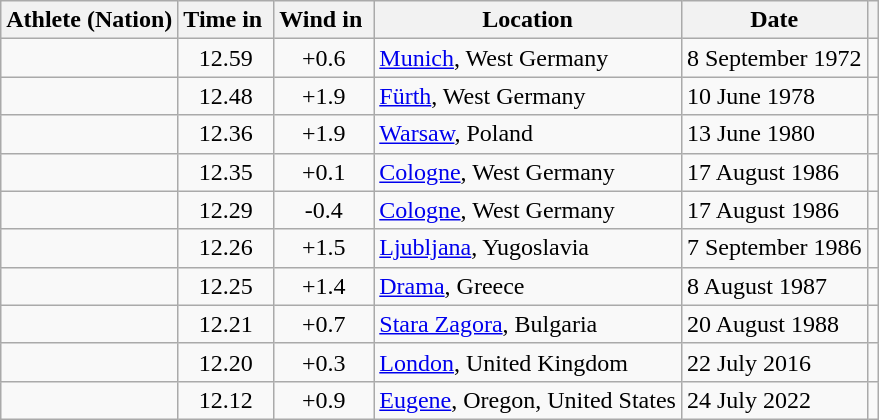<table class="wikitable sortable">
<tr>
<th scope="col">Athlete (Nation)</th>
<th scope="col">Time in </th>
<th scope="col">Wind in </th>
<th scope="col">Location</th>
<th scope="col">Date</th>
<th scope="col" class="unsortable"></th>
</tr>
<tr>
<td></td>
<td style="text-align:center">12.59</td>
<td style="text-align:center">+0.6</td>
<td><a href='#'>Munich</a>, West Germany</td>
<td>8 September 1972</td>
<td style="text-align:center"></td>
</tr>
<tr>
<td></td>
<td style="text-align:center">12.48</td>
<td style="text-align:center">+1.9</td>
<td><a href='#'>Fürth</a>, West Germany</td>
<td>10 June 1978</td>
<td style="text-align:center"></td>
</tr>
<tr>
<td></td>
<td style="text-align:center">12.36</td>
<td style="text-align:center">+1.9</td>
<td><a href='#'>Warsaw</a>, Poland</td>
<td>13 June 1980</td>
<td style="text-align:center"></td>
</tr>
<tr>
<td></td>
<td style="text-align:center">12.35</td>
<td style="text-align:center">+0.1</td>
<td><a href='#'>Cologne</a>, West Germany</td>
<td>17 August 1986</td>
<td style="text-align:center"></td>
</tr>
<tr>
<td></td>
<td style="text-align:center">12.29</td>
<td style="text-align:center">-0.4</td>
<td><a href='#'>Cologne</a>, West Germany</td>
<td>17 August 1986</td>
<td style="text-align:center"></td>
</tr>
<tr>
<td></td>
<td style="text-align:center">12.26</td>
<td style="text-align:center">+1.5</td>
<td><a href='#'>Ljubljana</a>, Yugoslavia</td>
<td>7 September 1986</td>
<td style="text-align:center"></td>
</tr>
<tr>
<td></td>
<td style="text-align:center">12.25</td>
<td style="text-align:center">+1.4</td>
<td><a href='#'>Drama</a>, Greece</td>
<td>8 August 1987</td>
<td style="text-align:center"></td>
</tr>
<tr>
<td></td>
<td style="text-align:center">12.21</td>
<td style="text-align:center">+0.7</td>
<td><a href='#'>Stara Zagora</a>, Bulgaria</td>
<td>20 August 1988</td>
<td style="text-align:center"></td>
</tr>
<tr>
<td></td>
<td style="text-align:center">12.20</td>
<td style="text-align:center">+0.3</td>
<td><a href='#'>London</a>, United Kingdom</td>
<td>22 July 2016</td>
<td style="text-align:center"></td>
</tr>
<tr>
<td></td>
<td style="text-align:center">12.12</td>
<td style="text-align:center">+0.9</td>
<td><a href='#'>Eugene</a>, Oregon, United States</td>
<td>24 July 2022</td>
<td style="text-align:center"></td>
</tr>
</table>
